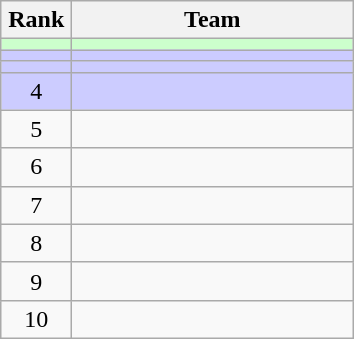<table class="wikitable" style="text-align: left;">
<tr>
<th width=40>Rank</th>
<th width=180>Team</th>
</tr>
<tr bgcolor=ccffcc>
<td style="text-align: center;"></td>
<td></td>
</tr>
<tr bgcolor=ccccff>
<td style="text-align: center;"></td>
<td></td>
</tr>
<tr bgcolor=ccccff>
<td style="text-align: center;"></td>
<td></td>
</tr>
<tr bgcolor=ccccff>
<td style="text-align: center;">4</td>
<td></td>
</tr>
<tr>
<td style="text-align: center;">5</td>
<td></td>
</tr>
<tr>
<td style="text-align: center;">6</td>
<td></td>
</tr>
<tr>
<td style="text-align: center;">7</td>
<td></td>
</tr>
<tr>
<td style="text-align: center;">8</td>
<td></td>
</tr>
<tr>
<td style="text-align: center;">9</td>
<td></td>
</tr>
<tr>
<td style="text-align: center;">10</td>
<td></td>
</tr>
</table>
